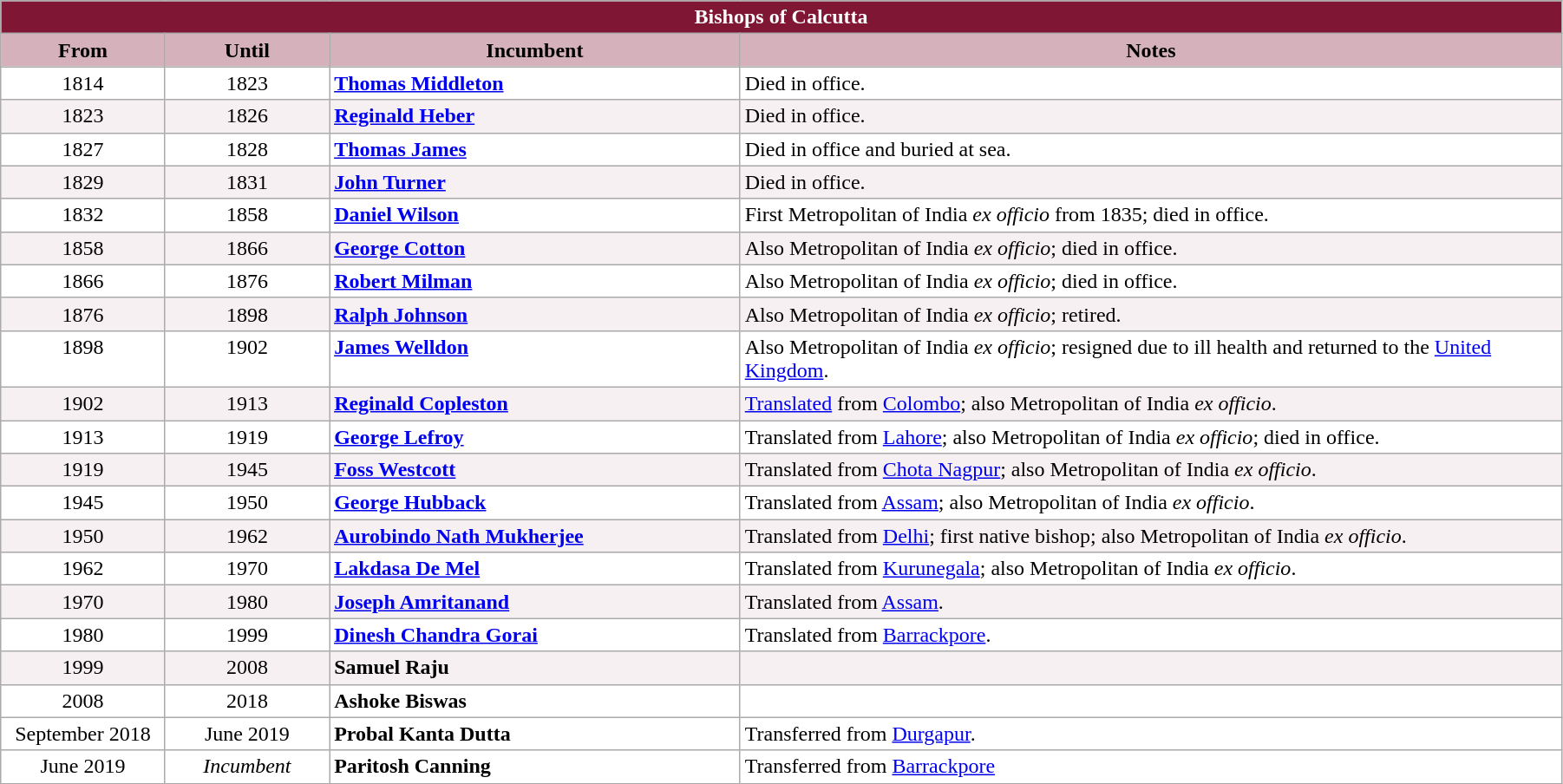<table class="wikitable sortable" style="width: 95%;">
<tr>
<th colspan="4" style="background-color: #7F1734; color: white;">Bishops of Calcutta</th>
</tr>
<tr>
<th style="background-color: #D4B1BB; width: 10%;">From</th>
<th style="background-color: #D4B1BB; width: 10%;">Until</th>
<th style="background-color: #D4B1BB; width: 25%;">Incumbent</th>
<th style="background-color: #D4B1BB; width: 50%;">Notes</th>
</tr>
<tr valign="top" style="background-color: white;">
<td style="text-align: center;">1814</td>
<td style="text-align: center;">1823</td>
<td><strong><a href='#'>Thomas Middleton</a></strong></td>
<td>Died in office.</td>
</tr>
<tr valign="top" style="background-color: #F7F0F2;">
<td style="text-align: center;">1823</td>
<td style="text-align: center;">1826</td>
<td><strong><a href='#'>Reginald Heber</a></strong></td>
<td>Died in office.</td>
</tr>
<tr valign="top" style="background-color: white;">
<td style="text-align: center;">1827</td>
<td style="text-align: center;">1828</td>
<td><strong><a href='#'>Thomas James</a></strong></td>
<td>Died in office and buried at sea.</td>
</tr>
<tr valign="top" style="background-color: #F7F0F2;">
<td style="text-align: center;">1829</td>
<td style="text-align: center;">1831</td>
<td><strong><a href='#'>John Turner</a></strong></td>
<td>Died in office.</td>
</tr>
<tr valign="top" style="background-color: white;">
<td style="text-align: center;">1832</td>
<td style="text-align: center;">1858</td>
<td><strong><a href='#'>Daniel Wilson</a></strong></td>
<td>First Metropolitan of India <em>ex officio</em> from 1835; died in office.</td>
</tr>
<tr valign="top" style="background-color: #F7F0F2;">
<td style="text-align: center;">1858</td>
<td style="text-align: center;">1866</td>
<td><strong><a href='#'>George Cotton</a></strong></td>
<td>Also Metropolitan of India <em>ex officio</em>; died in office.</td>
</tr>
<tr valign="top" style="background-color: white;">
<td style="text-align: center;">1866</td>
<td style="text-align: center;">1876</td>
<td><strong><a href='#'>Robert Milman</a></strong></td>
<td>Also Metropolitan of India <em>ex officio</em>; died in office.</td>
</tr>
<tr valign="top" style="background-color: #F7F0F2;">
<td style="text-align: center;">1876</td>
<td style="text-align: center;">1898</td>
<td><strong><a href='#'>Ralph Johnson</a></strong></td>
<td>Also Metropolitan of India <em>ex officio</em>; retired.</td>
</tr>
<tr valign="top" style="background-color: white;">
<td style="text-align: center;">1898</td>
<td style="text-align: center;">1902</td>
<td><strong><a href='#'>James Welldon</a></strong></td>
<td>Also Metropolitan of India <em>ex officio</em>; resigned due to ill health and returned to the <a href='#'>United Kingdom</a>.</td>
</tr>
<tr valign="top" style="background-color: #F7F0F2;">
<td style="text-align: center;">1902</td>
<td style="text-align: center;">1913</td>
<td><strong><a href='#'>Reginald Copleston</a></strong></td>
<td><a href='#'>Translated</a> from <a href='#'>Colombo</a>; also Metropolitan of India <em>ex officio</em>.</td>
</tr>
<tr valign="top" style="background-color: white;">
<td style="text-align: center;">1913</td>
<td style="text-align: center;">1919</td>
<td><strong><a href='#'>George Lefroy</a></strong></td>
<td>Translated from <a href='#'>Lahore</a>; also Metropolitan of India <em>ex officio</em>; died in office.</td>
</tr>
<tr valign="top" style="background-color: #F7F0F2;">
<td style="text-align: center;">1919</td>
<td style="text-align: center;">1945</td>
<td><strong><a href='#'>Foss Westcott</a></strong></td>
<td>Translated from <a href='#'>Chota Nagpur</a>; also Metropolitan of India <em>ex officio</em>.</td>
</tr>
<tr valign="top" style="background-color: white;">
<td style="text-align: center;">1945</td>
<td style="text-align: center;">1950</td>
<td><strong><a href='#'>George Hubback</a></strong></td>
<td>Translated from <a href='#'>Assam</a>; also Metropolitan of India <em>ex officio</em>.</td>
</tr>
<tr valign="top" style="background-color: #F7F0F2;">
<td style="text-align: center;">1950</td>
<td style="text-align: center;">1962</td>
<td><strong><a href='#'>Aurobindo Nath Mukherjee</a></strong></td>
<td>Translated from <a href='#'>Delhi</a>; first native bishop; also Metropolitan of India <em>ex officio</em>.</td>
</tr>
<tr valign="top" style="background-color: white;">
<td style="text-align: center;">1962</td>
<td style="text-align: center;">1970</td>
<td><strong><a href='#'>Lakdasa De Mel</a></strong></td>
<td>Translated from <a href='#'>Kurunegala</a>; also Metropolitan of India <em>ex officio</em>.</td>
</tr>
<tr valign="top" style="background-color: #F7F0F2;">
<td style="text-align: center;">1970</td>
<td style="text-align: center;">1980</td>
<td><strong><a href='#'>Joseph Amritanand</a></strong></td>
<td>Translated from <a href='#'>Assam</a>.</td>
</tr>
<tr valign="top" style="background-color: white;">
<td style="text-align: center;">1980</td>
<td style="text-align: center;">1999</td>
<td><strong><a href='#'>Dinesh Chandra Gorai</a></strong></td>
<td>Translated from <a href='#'>Barrackpore</a>.</td>
</tr>
<tr valign="top" style="background-color: #F7F0F2;">
<td style="text-align: center;">1999</td>
<td style="text-align: center;">2008</td>
<td><strong>Samuel Raju</strong></td>
<td></td>
</tr>
<tr valign="top" style="background-color: white;">
<td style="text-align: center;">2008</td>
<td style="text-align: center;">2018</td>
<td><strong>Ashoke Biswas</strong></td>
<td></td>
</tr>
<tr valign="top" style="background-color: white;">
<td style="text-align: center;">September 2018</td>
<td style="text-align: center;">June 2019</td>
<td><strong>Probal Kanta Dutta</strong></td>
<td>Transferred from <a href='#'>Durgapur</a>.</td>
</tr>
<tr valign="top" style="background-color: white;">
<td style="text-align: center;">June 2019</td>
<td style="text-align: center;"><em>Incumbent</em></td>
<td><strong>Paritosh Canning</strong></td>
<td>Transferred from <a href='#'>Barrackpore</a></td>
</tr>
</table>
